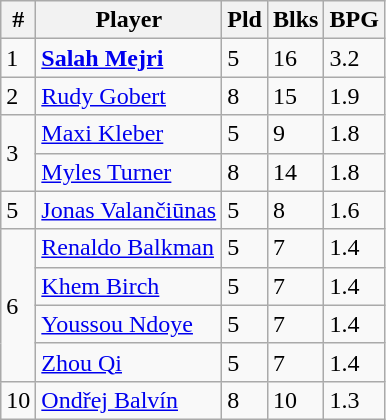<table class=wikitable width=auto>
<tr>
<th>#</th>
<th>Player</th>
<th>Pld</th>
<th>Blks</th>
<th>BPG</th>
</tr>
<tr>
<td>1</td>
<td> <strong><a href='#'>Salah Mejri</a></strong></td>
<td>5</td>
<td>16</td>
<td>3.2</td>
</tr>
<tr>
<td>2</td>
<td> <a href='#'>Rudy Gobert</a></td>
<td>8</td>
<td>15</td>
<td>1.9</td>
</tr>
<tr>
<td rowspan=2>3</td>
<td> <a href='#'>Maxi Kleber</a></td>
<td>5</td>
<td>9</td>
<td>1.8</td>
</tr>
<tr>
<td> <a href='#'>Myles Turner</a></td>
<td>8</td>
<td>14</td>
<td>1.8</td>
</tr>
<tr>
<td>5</td>
<td> <a href='#'>Jonas Valančiūnas</a></td>
<td>5</td>
<td>8</td>
<td>1.6</td>
</tr>
<tr>
<td rowspan=4>6</td>
<td> <a href='#'>Renaldo Balkman</a></td>
<td>5</td>
<td>7</td>
<td>1.4</td>
</tr>
<tr>
<td> <a href='#'>Khem Birch</a></td>
<td>5</td>
<td>7</td>
<td>1.4</td>
</tr>
<tr>
<td> <a href='#'>Youssou Ndoye</a></td>
<td>5</td>
<td>7</td>
<td>1.4</td>
</tr>
<tr>
<td> <a href='#'>Zhou Qi</a></td>
<td>5</td>
<td>7</td>
<td>1.4</td>
</tr>
<tr>
<td>10</td>
<td> <a href='#'>Ondřej Balvín</a></td>
<td>8</td>
<td>10</td>
<td>1.3</td>
</tr>
</table>
